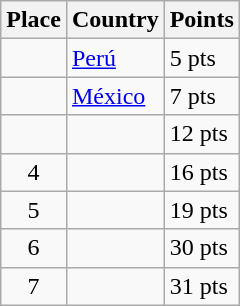<table class=wikitable>
<tr>
<th>Place</th>
<th>Country</th>
<th>Points</th>
</tr>
<tr>
<td align=center></td>
<td> <a href='#'>Perú</a></td>
<td>5 pts</td>
</tr>
<tr>
<td align=center></td>
<td> <a href='#'>México</a></td>
<td>7 pts</td>
</tr>
<tr>
<td align=center></td>
<td></td>
<td>12 pts</td>
</tr>
<tr>
<td align=center>4</td>
<td></td>
<td>16 pts</td>
</tr>
<tr>
<td align=center>5</td>
<td></td>
<td>19 pts</td>
</tr>
<tr>
<td align=center>6</td>
<td></td>
<td>30 pts</td>
</tr>
<tr>
<td align=center>7</td>
<td></td>
<td>31 pts</td>
</tr>
</table>
